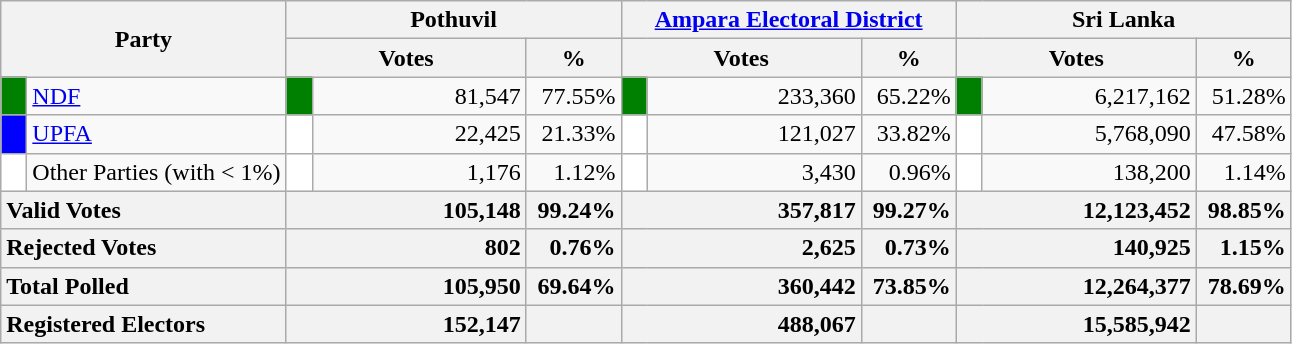<table class="wikitable">
<tr>
<th colspan="2" width="144px"rowspan="2">Party</th>
<th colspan="3" width="216px">Pothuvil</th>
<th colspan="3" width="216px"><a href='#'>Ampara Electoral District</a></th>
<th colspan="3" width="216px">Sri Lanka</th>
</tr>
<tr>
<th colspan="2" width="144px">Votes</th>
<th>%</th>
<th colspan="2" width="144px">Votes</th>
<th>%</th>
<th colspan="2" width="144px">Votes</th>
<th>%</th>
</tr>
<tr>
<td style="background-color:green;" width="10px"></td>
<td style="text-align:left;"><a href='#'>NDF</a></td>
<td style="background-color:green;" width="10px"></td>
<td style="text-align:right;">81,547</td>
<td style="text-align:right;">77.55%</td>
<td style="background-color:green;" width="10px"></td>
<td style="text-align:right;">233,360</td>
<td style="text-align:right;">65.22%</td>
<td style="background-color:green;" width="10px"></td>
<td style="text-align:right;">6,217,162</td>
<td style="text-align:right;">51.28%</td>
</tr>
<tr>
<td style="background-color:blue;" width="10px"></td>
<td style="text-align:left;"><a href='#'>UPFA</a></td>
<td style="background-color:white;" width="10px"></td>
<td style="text-align:right;">22,425</td>
<td style="text-align:right;">21.33%</td>
<td style="background-color:white;" width="10px"></td>
<td style="text-align:right;">121,027</td>
<td style="text-align:right;">33.82%</td>
<td style="background-color:white;" width="10px"></td>
<td style="text-align:right;">5,768,090</td>
<td style="text-align:right;">47.58%</td>
</tr>
<tr>
<td style="background-color:white;" width="10px"></td>
<td style="text-align:left;">Other Parties (with < 1%)</td>
<td style="background-color:white;" width="10px"></td>
<td style="text-align:right;">1,176</td>
<td style="text-align:right;">1.12%</td>
<td style="background-color:white;" width="10px"></td>
<td style="text-align:right;">3,430</td>
<td style="text-align:right;">0.96%</td>
<td style="background-color:white;" width="10px"></td>
<td style="text-align:right;">138,200</td>
<td style="text-align:right;">1.14%</td>
</tr>
<tr>
<th colspan="2" width="144px"style="text-align:left;">Valid Votes</th>
<th style="text-align:right;"colspan="2" width="144px">105,148</th>
<th style="text-align:right;">99.24%</th>
<th style="text-align:right;"colspan="2" width="144px">357,817</th>
<th style="text-align:right;">99.27%</th>
<th style="text-align:right;"colspan="2" width="144px">12,123,452</th>
<th style="text-align:right;">98.85%</th>
</tr>
<tr>
<th colspan="2" width="144px"style="text-align:left;">Rejected Votes</th>
<th style="text-align:right;"colspan="2" width="144px">802</th>
<th style="text-align:right;">0.76%</th>
<th style="text-align:right;"colspan="2" width="144px">2,625</th>
<th style="text-align:right;">0.73%</th>
<th style="text-align:right;"colspan="2" width="144px">140,925</th>
<th style="text-align:right;">1.15%</th>
</tr>
<tr>
<th colspan="2" width="144px"style="text-align:left;">Total Polled</th>
<th style="text-align:right;"colspan="2" width="144px">105,950</th>
<th style="text-align:right;">69.64%</th>
<th style="text-align:right;"colspan="2" width="144px">360,442</th>
<th style="text-align:right;">73.85%</th>
<th style="text-align:right;"colspan="2" width="144px">12,264,377</th>
<th style="text-align:right;">78.69%</th>
</tr>
<tr>
<th colspan="2" width="144px"style="text-align:left;">Registered Electors</th>
<th style="text-align:right;"colspan="2" width="144px">152,147</th>
<th></th>
<th style="text-align:right;"colspan="2" width="144px">488,067</th>
<th></th>
<th style="text-align:right;"colspan="2" width="144px">15,585,942</th>
<th></th>
</tr>
</table>
